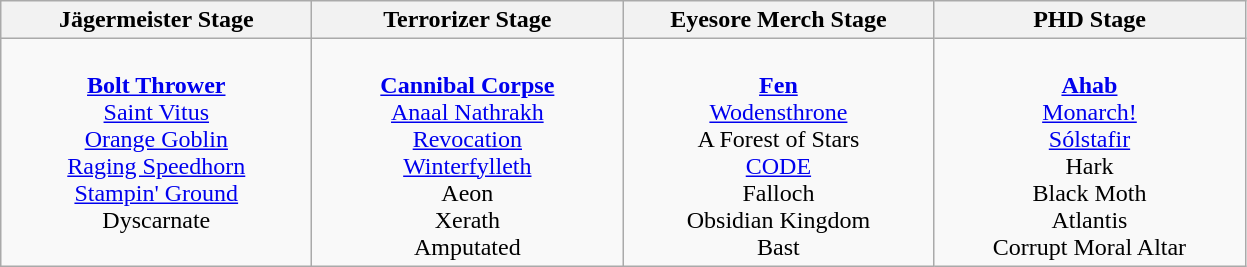<table class="wikitable">
<tr>
<th>Jägermeister Stage</th>
<th>Terrorizer Stage</th>
<th>Eyesore Merch Stage</th>
<th>PHD Stage</th>
</tr>
<tr>
<td valign="top" align="center" width=200><br><strong><a href='#'>Bolt Thrower</a></strong><br>
<a href='#'>Saint Vitus</a><br>
<a href='#'>Orange Goblin</a><br>
<a href='#'>Raging Speedhorn</a><br>
<a href='#'>Stampin' Ground</a><br>
Dyscarnate</td>
<td valign="top" align="center" width=200><br><strong><a href='#'>Cannibal Corpse</a></strong><br>
<a href='#'>Anaal Nathrakh</a><br>
<a href='#'>Revocation</a><br>
<a href='#'>Winterfylleth</a> <br>
Aeon <br>
Xerath <br>
Amputated</td>
<td valign="top" align="center" width=200><br><strong><a href='#'>Fen</a></strong><br>
<a href='#'>Wodensthrone</a><br>
A Forest of Stars <br>
<a href='#'>CODE</a> <br>
Falloch <br>
Obsidian Kingdom <br>
Bast</td>
<td valign="top" align="center" width=200><br><strong><a href='#'>Ahab</a></strong><br>
<a href='#'>Monarch!</a><br>
<a href='#'>Sólstafir</a> <br>
Hark <br>
Black Moth <br>
Atlantis <br>
Corrupt Moral Altar</td>
</tr>
</table>
